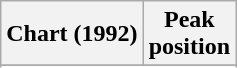<table class="wikitable sortable plainrowheaders" style="text-align:center">
<tr>
<th scope="col">Chart (1992)</th>
<th scope="col">Peak<br>position</th>
</tr>
<tr>
</tr>
<tr>
</tr>
<tr>
</tr>
<tr>
</tr>
<tr>
</tr>
<tr>
</tr>
</table>
